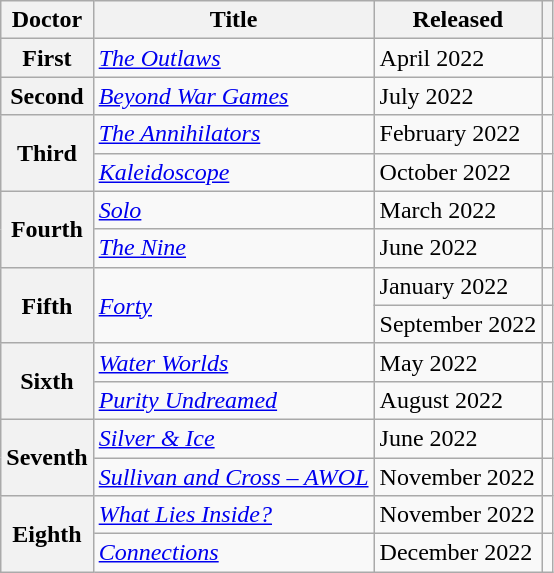<table class="wikitable plainheaderrows sortable">
<tr>
<th scope=col>Doctor</th>
<th scope=col>Title</th>
<th scope=col>Released</th>
<th scope=col></th>
</tr>
<tr>
<th scope=row data-sort-value="1">First</th>
<td><em><a href='#'>The Outlaws</a></em></td>
<td data-sort-value="2022-04">April 2022</td>
<td></td>
</tr>
<tr>
<th scope=row data-sort-value="2">Second</th>
<td><em><a href='#'>Beyond War Games</a></em></td>
<td data-sort-value="2022-07">July 2022</td>
<td></td>
</tr>
<tr>
<th scope=row data-sort-value="3" rowspan="2">Third</th>
<td><em><a href='#'>The Annihilators</a></em></td>
<td data-sort-value="2022-02">February 2022</td>
<td></td>
</tr>
<tr>
<td><em><a href='#'>Kaleidoscope</a></em></td>
<td data-sort-value="2022-10">October 2022</td>
<td></td>
</tr>
<tr>
<th scope=row data-sort-value="4" rowspan="2">Fourth</th>
<td><em><a href='#'>Solo</a></em></td>
<td data-sort-value="2022-03">March 2022</td>
<td></td>
</tr>
<tr>
<td><em><a href='#'>The Nine</a></em></td>
<td data-sort-value="2022-06">June 2022</td>
<td></td>
</tr>
<tr>
<th scope=row data-sort-value="5" rowspan="2">Fifth</th>
<td rowspan="2"><em><a href='#'>Forty</a></em></td>
<td data-sort-value="2022-01">January 2022</td>
<td></td>
</tr>
<tr>
<td data-sort-value="2022-09">September 2022</td>
<td></td>
</tr>
<tr>
<th scope=row data-sort-value="6" rowspan="2">Sixth</th>
<td><em><a href='#'>Water Worlds</a></em></td>
<td data-sort-value="2022-05">May 2022</td>
<td></td>
</tr>
<tr>
<td><em><a href='#'>Purity Undreamed</a></em></td>
<td data-sort-value="2022-08">August 2022</td>
<td></td>
</tr>
<tr>
<th scope=row data-sort-value="7" rowspan="2">Seventh</th>
<td><em><a href='#'>Silver & Ice</a></em></td>
<td data-sort-value="2022-06">June 2022</td>
<td></td>
</tr>
<tr>
<td><em><a href='#'>Sullivan and Cross  –  AWOL</a></em></td>
<td data-sort-value="2022-11">November 2022</td>
<td></td>
</tr>
<tr>
<th scope=row data-sort-value="8" rowspan="2">Eighth</th>
<td><em><a href='#'>What Lies Inside?</a></em></td>
<td data-sort-value="2022-11">November 2022</td>
<td></td>
</tr>
<tr>
<td><em><a href='#'>Connections</a></em></td>
<td data-sort-value="2022-12">December 2022</td>
<td></td>
</tr>
</table>
